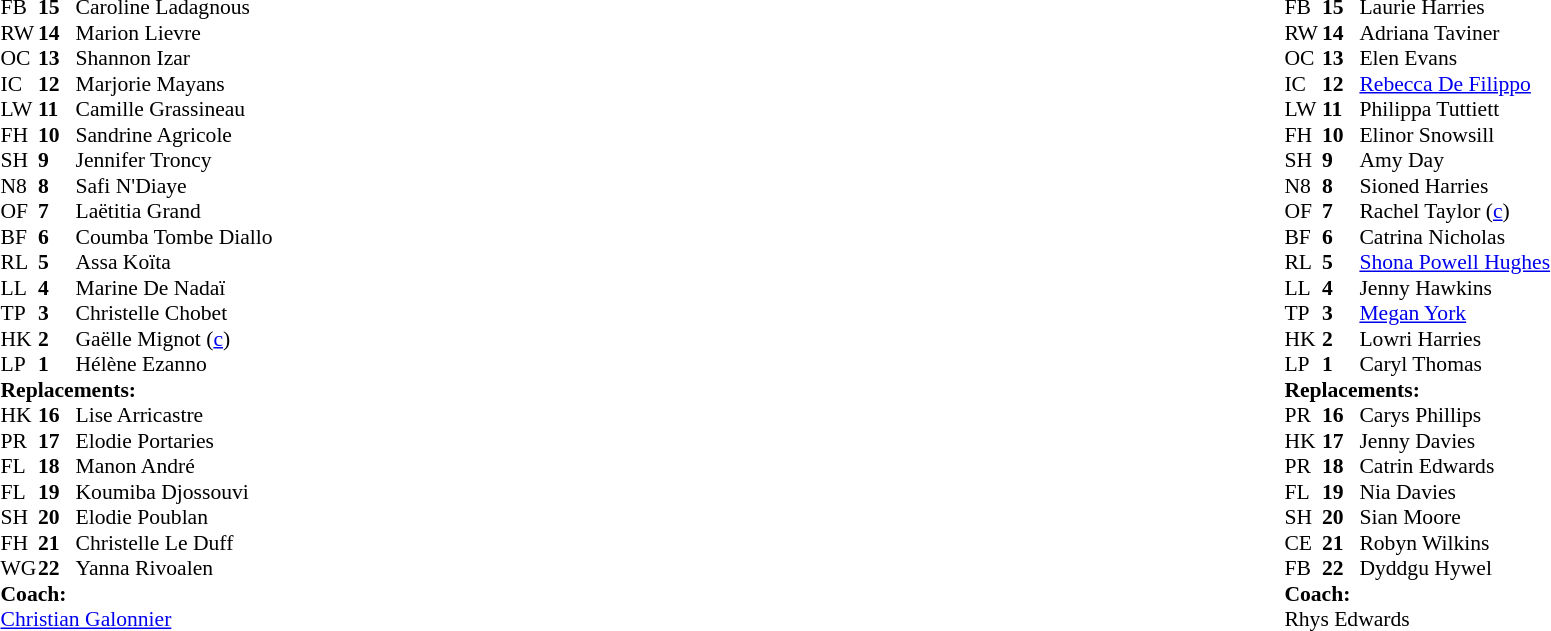<table style="width:100%;">
<tr>
<td style="vertical-align:top; width:50%;"><br><table style="font-size: 90%" cellspacing="0" cellpadding="0">
<tr>
<th width="25"></th>
<th width="25"></th>
</tr>
<tr>
<td>FB</td>
<td><strong>15</strong></td>
<td>Caroline Ladagnous</td>
</tr>
<tr>
<td>RW</td>
<td><strong>14</strong></td>
<td>Marion Lievre</td>
</tr>
<tr>
<td>OC</td>
<td><strong>13</strong></td>
<td>Shannon Izar</td>
<td></td>
<td></td>
</tr>
<tr>
<td>IC</td>
<td><strong>12</strong></td>
<td>Marjorie Mayans</td>
</tr>
<tr>
<td>LW</td>
<td><strong>11</strong></td>
<td>Camille Grassineau</td>
</tr>
<tr>
<td>FH</td>
<td><strong>10</strong></td>
<td>Sandrine Agricole</td>
<td></td>
<td></td>
</tr>
<tr>
<td>SH</td>
<td><strong>9</strong></td>
<td>Jennifer Troncy</td>
</tr>
<tr>
<td>N8</td>
<td><strong>8</strong></td>
<td>Safi N'Diaye</td>
</tr>
<tr>
<td>OF</td>
<td><strong>7</strong></td>
<td>Laëtitia Grand</td>
</tr>
<tr>
<td>BF</td>
<td><strong>6</strong></td>
<td>Coumba Tombe Diallo</td>
<td></td>
<td></td>
</tr>
<tr>
<td>RL</td>
<td><strong>5</strong></td>
<td>Assa Koïta</td>
</tr>
<tr>
<td>LL</td>
<td><strong>4</strong></td>
<td>Marine De Nadaï</td>
</tr>
<tr>
<td>TP</td>
<td><strong>3</strong></td>
<td>Christelle Chobet</td>
<td></td>
<td></td>
</tr>
<tr>
<td>HK</td>
<td><strong>2</strong></td>
<td>Gaëlle Mignot (<a href='#'>c</a>)</td>
</tr>
<tr>
<td>LP</td>
<td><strong>1</strong></td>
<td>Hélène Ezanno</td>
<td></td>
<td></td>
</tr>
<tr>
<td colspan=3><strong>Replacements:</strong></td>
</tr>
<tr>
<td>HK</td>
<td><strong>16</strong></td>
<td>Lise Arricastre</td>
<td></td>
<td></td>
</tr>
<tr>
<td>PR</td>
<td><strong>17</strong></td>
<td>Elodie Portaries</td>
<td></td>
<td></td>
</tr>
<tr>
<td>FL</td>
<td><strong>18</strong></td>
<td>Manon André</td>
</tr>
<tr>
<td>FL</td>
<td><strong>19</strong></td>
<td>Koumiba Djossouvi</td>
<td></td>
<td></td>
</tr>
<tr>
<td>SH</td>
<td><strong>20</strong></td>
<td>Elodie Poublan</td>
<td></td>
<td></td>
</tr>
<tr>
<td>FH</td>
<td><strong>21</strong></td>
<td>Christelle Le Duff</td>
<td></td>
<td></td>
</tr>
<tr>
<td>WG</td>
<td><strong>22</strong></td>
<td>Yanna Rivoalen</td>
</tr>
<tr>
<td colspan=3><strong>Coach:</strong></td>
</tr>
<tr>
<td colspan="4"> <a href='#'>Christian Galonnier</a></td>
</tr>
</table>
</td>
<td style="vertical-align:top; width:50%;"><br><table cellspacing="0" cellpadding="0" style="font-size:90%; margin:auto;">
<tr>
<th width="25"></th>
<th width="25"></th>
</tr>
<tr>
<td>FB</td>
<td><strong>15</strong></td>
<td>Laurie Harries</td>
<td></td>
<td></td>
</tr>
<tr>
<td>RW</td>
<td><strong>14</strong></td>
<td>Adriana Taviner</td>
</tr>
<tr>
<td>OC</td>
<td><strong>13</strong></td>
<td>Elen Evans</td>
<td></td>
<td></td>
</tr>
<tr>
<td>IC</td>
<td><strong>12</strong></td>
<td><a href='#'>Rebecca De Filippo</a></td>
</tr>
<tr>
<td>LW</td>
<td><strong>11</strong></td>
<td>Philippa Tuttiett</td>
</tr>
<tr>
<td>FH</td>
<td><strong>10</strong></td>
<td>Elinor Snowsill</td>
</tr>
<tr>
<td>SH</td>
<td><strong>9</strong></td>
<td>Amy Day</td>
</tr>
<tr>
<td>N8</td>
<td><strong>8</strong></td>
<td>Sioned Harries</td>
<td></td>
<td></td>
</tr>
<tr>
<td>OF</td>
<td><strong>7</strong></td>
<td>Rachel Taylor  (<a href='#'>c</a>)</td>
</tr>
<tr>
<td>BF</td>
<td><strong>6</strong></td>
<td>Catrina Nicholas</td>
<td></td>
<td></td>
</tr>
<tr>
<td>RL</td>
<td><strong>5</strong></td>
<td><a href='#'>Shona Powell Hughes</a></td>
</tr>
<tr>
<td>LL</td>
<td><strong>4</strong></td>
<td>Jenny Hawkins</td>
</tr>
<tr>
<td>TP</td>
<td><strong>3</strong></td>
<td><a href='#'>Megan York</a></td>
<td></td>
<td></td>
</tr>
<tr>
<td>HK</td>
<td><strong>2</strong></td>
<td>Lowri Harries</td>
</tr>
<tr>
<td>LP</td>
<td><strong>1</strong></td>
<td>Caryl Thomas</td>
<td></td>
<td></td>
</tr>
<tr>
<td colspan=3><strong>Replacements:</strong></td>
</tr>
<tr>
<td>PR</td>
<td><strong>16</strong></td>
<td>Carys Phillips</td>
<td></td>
<td></td>
</tr>
<tr>
<td>HK</td>
<td><strong>17</strong></td>
<td>Jenny Davies</td>
<td></td>
<td></td>
</tr>
<tr>
<td>PR</td>
<td><strong>18</strong></td>
<td>Catrin Edwards</td>
<td></td>
<td></td>
</tr>
<tr>
<td>FL</td>
<td><strong>19</strong></td>
<td>Nia Davies</td>
<td></td>
<td></td>
</tr>
<tr>
<td>SH</td>
<td><strong>20</strong></td>
<td>Sian Moore</td>
</tr>
<tr>
<td>CE</td>
<td><strong>21</strong></td>
<td>Robyn Wilkins</td>
<td></td>
<td></td>
</tr>
<tr>
<td>FB</td>
<td><strong>22</strong></td>
<td>Dyddgu Hywel</td>
<td></td>
<td></td>
</tr>
<tr>
<td colspan=3><strong>Coach:</strong></td>
</tr>
<tr>
<td colspan="4"> Rhys Edwards</td>
</tr>
</table>
</td>
</tr>
</table>
